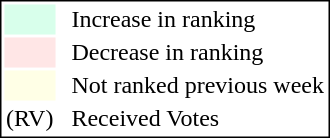<table style="border:1px solid black;">
<tr>
<td style="background:#D8FFEB; width:20px;"></td>
<td> </td>
<td>Increase in ranking</td>
</tr>
<tr>
<td style="background:#FFE6E6; width:20px;"></td>
<td> </td>
<td>Decrease in ranking</td>
</tr>
<tr>
<td style="background:#FFFFE6; width:20px;"></td>
<td> </td>
<td>Not ranked previous week</td>
</tr>
<tr>
<td>(RV)</td>
<td> </td>
<td>Received Votes</td>
</tr>
</table>
